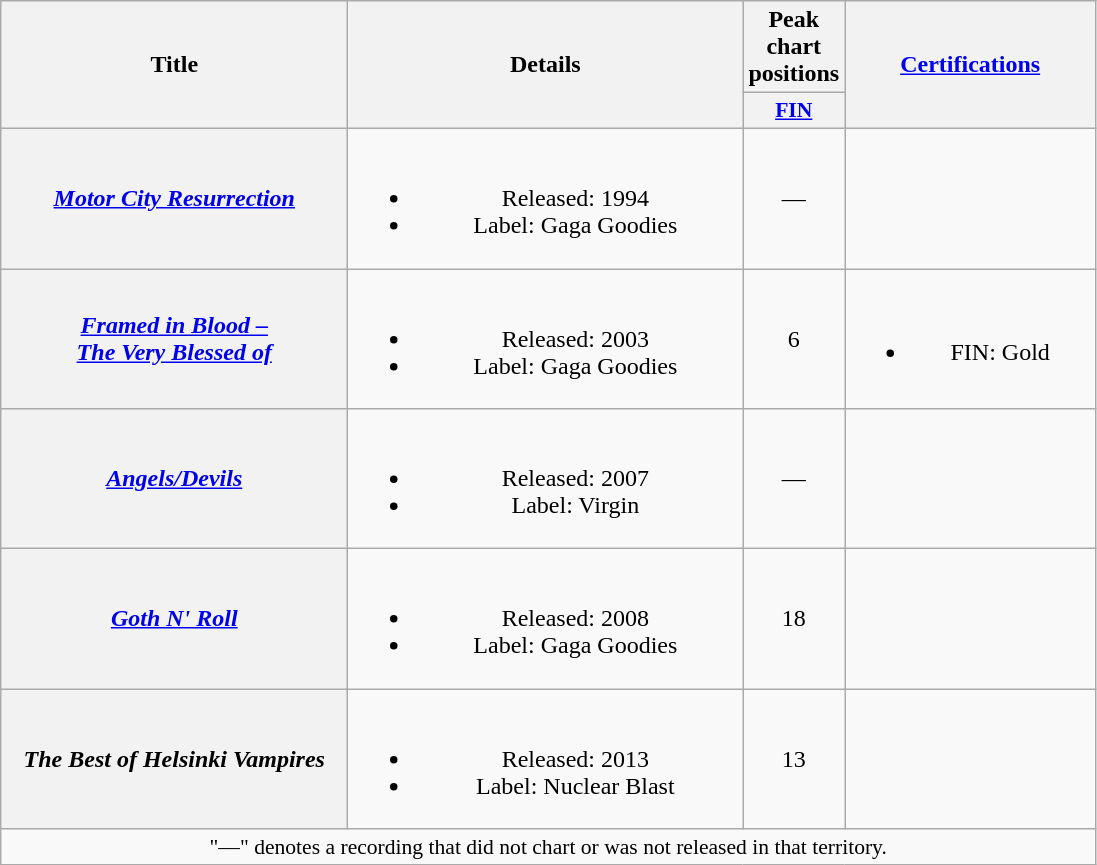<table class="wikitable plainrowheaders" style="text-align:center;">
<tr>
<th scope="col" rowspan="2" style="width:14em;">Title</th>
<th scope="col" rowspan="2" style="width:16em;">Details</th>
<th scope="col" colspan="1">Peak chart positions</th>
<th scope="col" rowspan="2" style="width:10em;"><a href='#'>Certifications</a></th>
</tr>
<tr>
<th scope="col" style="width:2.5em;font-size:90%;"><a href='#'>FIN</a><br></th>
</tr>
<tr>
<th scope="row"><em><a href='#'>Motor City Resurrection</a></em></th>
<td><br><ul><li>Released: 1994</li><li>Label: Gaga Goodies</li></ul></td>
<td>—</td>
<td></td>
</tr>
<tr>
<th scope="row"><em><a href='#'>Framed in Blood –<br>The Very Blessed of</a></em></th>
<td><br><ul><li>Released: 2003</li><li>Label: Gaga Goodies</li></ul></td>
<td>6</td>
<td><br><ul><li>FIN: Gold</li></ul></td>
</tr>
<tr>
<th scope="row"><em><a href='#'>Angels/Devils</a></em></th>
<td><br><ul><li>Released: 2007</li><li>Label: Virgin</li></ul></td>
<td>—</td>
<td></td>
</tr>
<tr>
<th scope="row"><em><a href='#'>Goth N' Roll</a></em></th>
<td><br><ul><li>Released: 2008</li><li>Label: Gaga Goodies</li></ul></td>
<td>18</td>
<td></td>
</tr>
<tr>
<th scope="row"><em>The Best of Helsinki Vampires</em></th>
<td><br><ul><li>Released: 2013</li><li>Label: Nuclear Blast</li></ul></td>
<td>13</td>
<td></td>
</tr>
<tr>
<td colspan="14" style="font-size:90%">"—" denotes a recording that did not chart or was not released in that territory.</td>
</tr>
</table>
